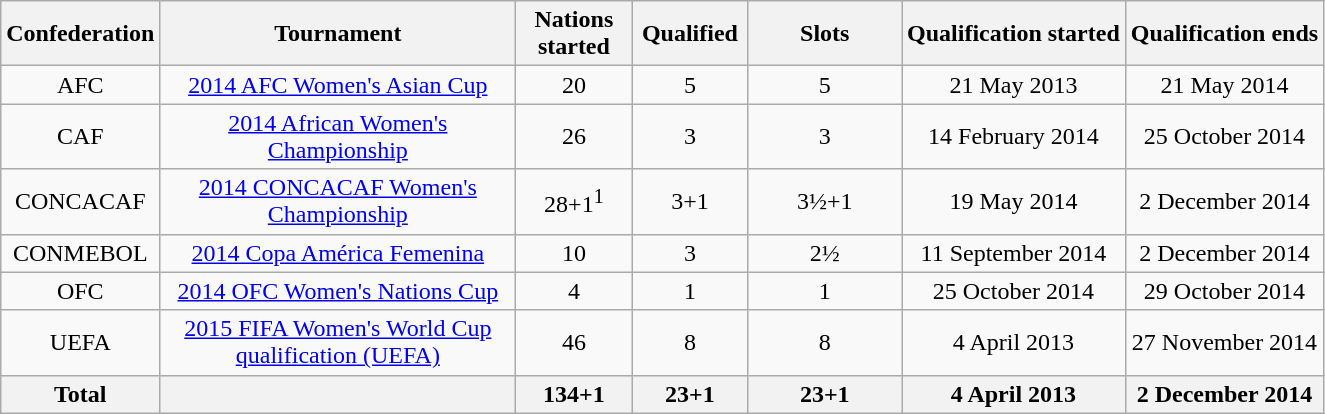<table class="wikitable sortable" style="text-align: center;">
<tr>
<th width=70>Confederation</th>
<th width=230>Tournament</th>
<th width=70>Nations started</th>
<th width=70>Qualified</th>
<th width=95>Slots</th>
<th>Qualification started</th>
<th>Qualification ends</th>
</tr>
<tr>
<td>AFC</td>
<td><a href='#'>2014 AFC Women's Asian Cup</a></td>
<td>20</td>
<td>5</td>
<td>5</td>
<td>21 May 2013</td>
<td>21 May 2014</td>
</tr>
<tr>
<td>CAF</td>
<td><a href='#'>2014 African Women's Championship</a></td>
<td>26</td>
<td>3</td>
<td>3</td>
<td>14 February 2014</td>
<td>25 October 2014</td>
</tr>
<tr>
<td>CONCACAF</td>
<td><a href='#'>2014 CONCACAF Women's Championship</a></td>
<td>28+1<sup>1</sup></td>
<td>3+1</td>
<td>3½+1</td>
<td>19 May 2014</td>
<td>2 December 2014</td>
</tr>
<tr>
<td>CONMEBOL</td>
<td><a href='#'>2014 Copa América Femenina</a></td>
<td>10</td>
<td>3</td>
<td>2½</td>
<td>11 September 2014</td>
<td>2 December 2014</td>
</tr>
<tr>
<td>OFC</td>
<td><a href='#'>2014 OFC Women's Nations Cup</a></td>
<td>4</td>
<td>1</td>
<td>1</td>
<td>25 October 2014</td>
<td>29 October 2014</td>
</tr>
<tr>
<td>UEFA</td>
<td><a href='#'>2015 FIFA Women's World Cup qualification (UEFA)</a></td>
<td>46</td>
<td>8</td>
<td>8</td>
<td>4 April 2013</td>
<td>27 November 2014</td>
</tr>
<tr>
<th>Total</th>
<th></th>
<th>134+1</th>
<th>23+1</th>
<th>23+1</th>
<th>4 April 2013</th>
<th>2 December 2014</th>
</tr>
</table>
